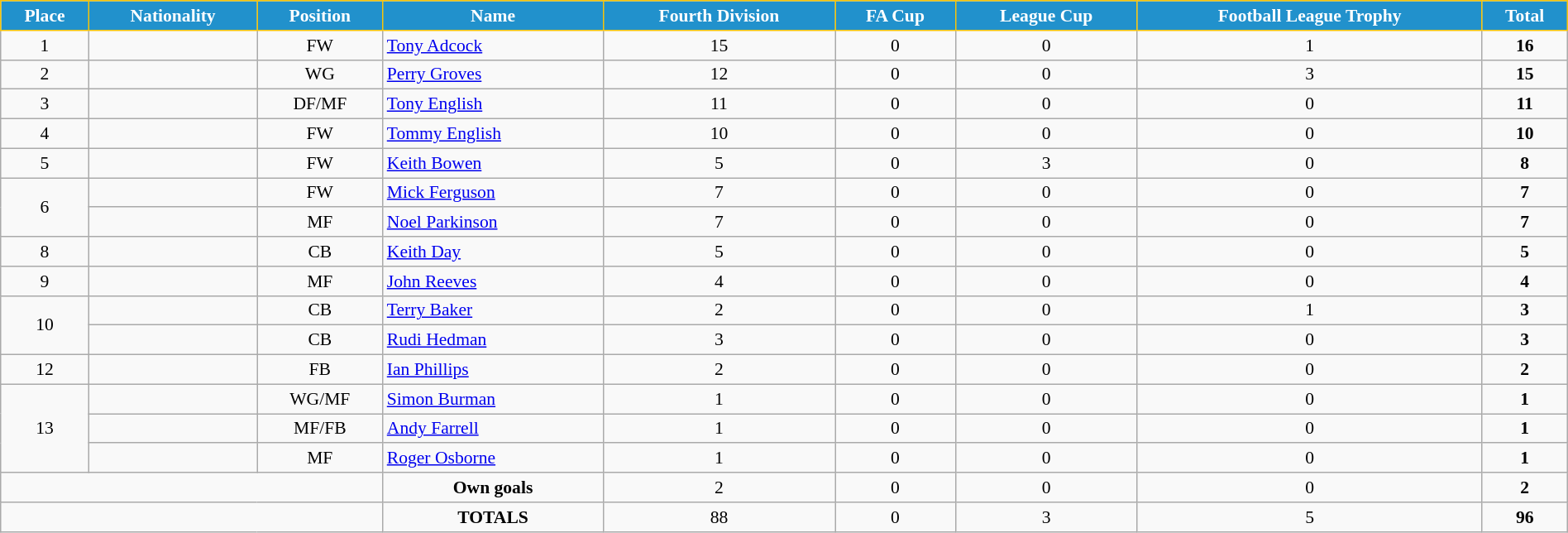<table class="wikitable" style="text-align:center; font-size:90%; width:100%;">
<tr>
<th style="background:#2191CC; color:white; border:1px solid #F7C408; text-align:center;">Place</th>
<th style="background:#2191CC; color:white; border:1px solid #F7C408; text-align:center;">Nationality</th>
<th style="background:#2191CC; color:white; border:1px solid #F7C408; text-align:center;">Position</th>
<th style="background:#2191CC; color:white; border:1px solid #F7C408; text-align:center;">Name</th>
<th style="background:#2191CC; color:white; border:1px solid #F7C408; text-align:center;">Fourth Division</th>
<th style="background:#2191CC; color:white; border:1px solid #F7C408; text-align:center;">FA Cup</th>
<th style="background:#2191CC; color:white; border:1px solid #F7C408; text-align:center;">League Cup</th>
<th style="background:#2191CC; color:white; border:1px solid #F7C408; text-align:center;">Football League Trophy</th>
<th style="background:#2191CC; color:white; border:1px solid #F7C408; text-align:center;">Total</th>
</tr>
<tr>
<td>1</td>
<td></td>
<td>FW</td>
<td align="left"><a href='#'>Tony Adcock</a></td>
<td>15</td>
<td>0</td>
<td>0</td>
<td>1</td>
<td><strong>16</strong></td>
</tr>
<tr>
<td>2</td>
<td></td>
<td>WG</td>
<td align="left"><a href='#'>Perry Groves</a></td>
<td>12</td>
<td>0</td>
<td>0</td>
<td>3</td>
<td><strong>15</strong></td>
</tr>
<tr>
<td>3</td>
<td></td>
<td>DF/MF</td>
<td align="left"><a href='#'>Tony English</a></td>
<td>11</td>
<td>0</td>
<td>0</td>
<td>0</td>
<td><strong>11</strong></td>
</tr>
<tr>
<td>4</td>
<td></td>
<td>FW</td>
<td align="left"><a href='#'>Tommy English</a></td>
<td>10</td>
<td>0</td>
<td>0</td>
<td>0</td>
<td><strong>10</strong></td>
</tr>
<tr>
<td>5</td>
<td></td>
<td>FW</td>
<td align="left"><a href='#'>Keith Bowen</a></td>
<td>5</td>
<td>0</td>
<td>3</td>
<td>0</td>
<td><strong>8</strong></td>
</tr>
<tr>
<td rowspan=2>6</td>
<td></td>
<td>FW</td>
<td align="left"><a href='#'>Mick Ferguson</a></td>
<td>7</td>
<td>0</td>
<td>0</td>
<td>0</td>
<td><strong>7</strong></td>
</tr>
<tr>
<td></td>
<td>MF</td>
<td align="left"><a href='#'>Noel Parkinson</a></td>
<td>7</td>
<td>0</td>
<td>0</td>
<td>0</td>
<td><strong>7</strong></td>
</tr>
<tr>
<td>8</td>
<td></td>
<td>CB</td>
<td align="left"><a href='#'>Keith Day</a></td>
<td>5</td>
<td>0</td>
<td>0</td>
<td>0</td>
<td><strong>5</strong></td>
</tr>
<tr>
<td>9</td>
<td></td>
<td>MF</td>
<td align="left"><a href='#'>John Reeves</a></td>
<td>4</td>
<td>0</td>
<td>0</td>
<td>0</td>
<td><strong>4</strong></td>
</tr>
<tr>
<td rowspan=2>10</td>
<td></td>
<td>CB</td>
<td align="left"><a href='#'>Terry Baker</a></td>
<td>2</td>
<td>0</td>
<td>0</td>
<td>1</td>
<td><strong>3</strong></td>
</tr>
<tr>
<td></td>
<td>CB</td>
<td align="left"><a href='#'>Rudi Hedman</a></td>
<td>3</td>
<td>0</td>
<td>0</td>
<td>0</td>
<td><strong>3</strong></td>
</tr>
<tr>
<td>12</td>
<td></td>
<td>FB</td>
<td align="left"><a href='#'>Ian Phillips</a></td>
<td>2</td>
<td>0</td>
<td>0</td>
<td>0</td>
<td><strong>2</strong></td>
</tr>
<tr>
<td rowspan=3>13</td>
<td></td>
<td>WG/MF</td>
<td align="left"><a href='#'>Simon Burman</a></td>
<td>1</td>
<td>0</td>
<td>0</td>
<td>0</td>
<td><strong>1</strong></td>
</tr>
<tr>
<td></td>
<td>MF/FB</td>
<td align="left"><a href='#'>Andy Farrell</a></td>
<td>1</td>
<td>0</td>
<td>0</td>
<td>0</td>
<td><strong>1</strong></td>
</tr>
<tr>
<td></td>
<td>MF</td>
<td align="left"><a href='#'>Roger Osborne</a></td>
<td>1</td>
<td>0</td>
<td>0</td>
<td>0</td>
<td><strong>1</strong></td>
</tr>
<tr>
<td colspan="3"></td>
<td><strong>Own goals</strong></td>
<td>2</td>
<td>0</td>
<td>0</td>
<td>0</td>
<td><strong>2</strong></td>
</tr>
<tr>
<td colspan="3"></td>
<td><strong>TOTALS</strong></td>
<td>88</td>
<td>0</td>
<td>3</td>
<td>5</td>
<td><strong>96</strong></td>
</tr>
</table>
